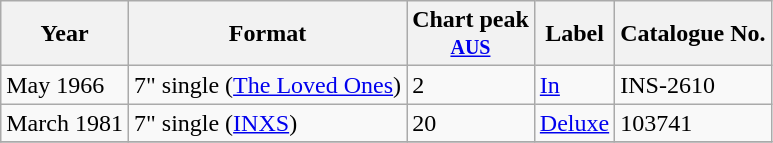<table class="wikitable">
<tr>
<th>Year</th>
<th>Format</th>
<th>Chart peak<br><small><a href='#'>AUS</a></small></th>
<th>Label</th>
<th>Catalogue No.</th>
</tr>
<tr>
<td>May 1966</td>
<td>7" single (<a href='#'>The Loved Ones</a>)</td>
<td>2</td>
<td><a href='#'>In</a></td>
<td>INS-2610</td>
</tr>
<tr>
<td>March 1981</td>
<td>7" single (<a href='#'>INXS</a>)</td>
<td>20</td>
<td><a href='#'>Deluxe</a></td>
<td>103741</td>
</tr>
<tr>
</tr>
</table>
